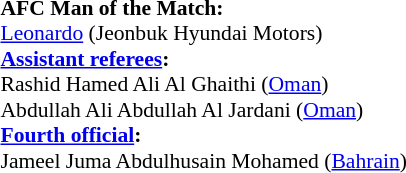<table style="width:100%;font-size:90%">
<tr>
<td><br><strong>AFC Man of the Match:</strong>
<br> <a href='#'>Leonardo</a> (Jeonbuk Hyundai Motors)
<br><strong><a href='#'>Assistant referees</a>:</strong>
<br> Rashid Hamed Ali Al Ghaithi (<a href='#'>Oman</a>)
<br> Abdullah Ali Abdullah Al Jardani (<a href='#'>Oman</a>)
<br><strong><a href='#'>Fourth official</a>:</strong>
<br>Jameel Juma Abdulhusain Mohamed (<a href='#'>Bahrain</a>)</td>
</tr>
</table>
